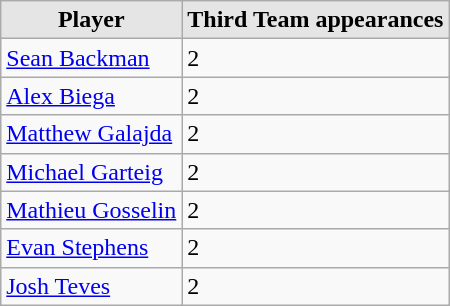<table class="wikitable">
<tr>
<th style="background:#e5e5e5;">Player</th>
<th style="background:#e5e5e5;">Third Team appearances</th>
</tr>
<tr>
<td><a href='#'>Sean Backman</a></td>
<td>2</td>
</tr>
<tr>
<td><a href='#'>Alex Biega</a></td>
<td>2</td>
</tr>
<tr>
<td><a href='#'>Matthew Galajda</a></td>
<td>2</td>
</tr>
<tr>
<td><a href='#'>Michael Garteig</a></td>
<td>2</td>
</tr>
<tr>
<td><a href='#'>Mathieu Gosselin</a></td>
<td>2</td>
</tr>
<tr>
<td><a href='#'>Evan Stephens</a></td>
<td>2</td>
</tr>
<tr>
<td><a href='#'>Josh Teves</a></td>
<td>2</td>
</tr>
</table>
